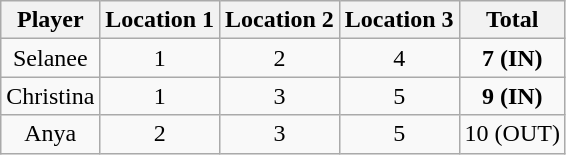<table class="wikitable" style="text-align:center;">
<tr>
<th>Player</th>
<th>Location 1</th>
<th>Location 2</th>
<th>Location 3</th>
<th>Total</th>
</tr>
<tr>
<td>Selanee</td>
<td>1</td>
<td>2</td>
<td>4</td>
<td><strong>7 (IN)</strong></td>
</tr>
<tr>
<td>Christina</td>
<td>1</td>
<td>3</td>
<td>5</td>
<td><strong>9 (IN)</strong></td>
</tr>
<tr>
<td>Anya</td>
<td>2</td>
<td>3</td>
<td>5</td>
<td>10 (OUT)</td>
</tr>
</table>
